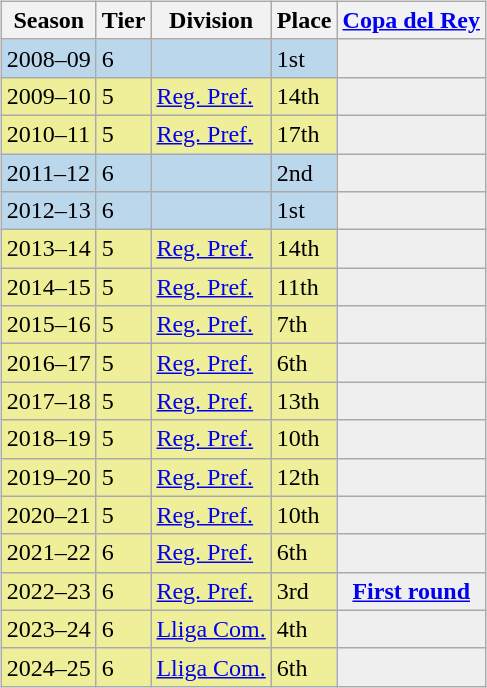<table>
<tr>
<td style="vertical-align:top; width=0%"><br><table class="wikitable">
<tr style="background:#f0f6fa;">
<th>Season</th>
<th>Tier</th>
<th>Division</th>
<th>Place</th>
<th><a href='#'>Copa del Rey</a></th>
</tr>
<tr>
<td style="background:#BBD7EC;">2008–09</td>
<td style="background:#BBD7EC;">6</td>
<td style="background:#BBD7EC;"></td>
<td style="background:#BBD7EC;">1st</td>
<th style="background:#efefef;"></th>
</tr>
<tr>
<td style="background:#EFEF99;">2009–10</td>
<td style="background:#EFEF99;">5</td>
<td style="background:#EFEF99;"><a href='#'>Reg. Pref.</a></td>
<td style="background:#EFEF99;">14th</td>
<th style="background:#efefef;"></th>
</tr>
<tr>
<td style="background:#EFEF99;">2010–11</td>
<td style="background:#EFEF99;">5</td>
<td style="background:#EFEF99;"><a href='#'>Reg. Pref.</a></td>
<td style="background:#EFEF99;">17th</td>
<th style="background:#efefef;"></th>
</tr>
<tr>
<td style="background:#BBD7EC;">2011–12</td>
<td style="background:#BBD7EC;">6</td>
<td style="background:#BBD7EC;"></td>
<td style="background:#BBD7EC;">2nd</td>
<th style="background:#efefef;"></th>
</tr>
<tr>
<td style="background:#BBD7EC;">2012–13</td>
<td style="background:#BBD7EC;">6</td>
<td style="background:#BBD7EC;"></td>
<td style="background:#BBD7EC;">1st</td>
<th style="background:#efefef;"></th>
</tr>
<tr>
<td style="background:#EFEF99;">2013–14</td>
<td style="background:#EFEF99;">5</td>
<td style="background:#EFEF99;"><a href='#'>Reg. Pref.</a></td>
<td style="background:#EFEF99;">14th</td>
<th style="background:#efefef;"></th>
</tr>
<tr>
<td style="background:#EFEF99;">2014–15</td>
<td style="background:#EFEF99;">5</td>
<td style="background:#EFEF99;"><a href='#'>Reg. Pref.</a></td>
<td style="background:#EFEF99;">11th</td>
<th style="background:#efefef;"></th>
</tr>
<tr>
<td style="background:#EFEF99;">2015–16</td>
<td style="background:#EFEF99;">5</td>
<td style="background:#EFEF99;"><a href='#'>Reg. Pref.</a></td>
<td style="background:#EFEF99;">7th</td>
<th style="background:#efefef;"></th>
</tr>
<tr>
<td style="background:#EFEF99;">2016–17</td>
<td style="background:#EFEF99;">5</td>
<td style="background:#EFEF99;"><a href='#'>Reg. Pref.</a></td>
<td style="background:#EFEF99;">6th</td>
<th style="background:#efefef;"></th>
</tr>
<tr>
<td style="background:#EFEF99;">2017–18</td>
<td style="background:#EFEF99;">5</td>
<td style="background:#EFEF99;"><a href='#'>Reg. Pref.</a></td>
<td style="background:#EFEF99;">13th</td>
<th style="background:#efefef;"></th>
</tr>
<tr>
<td style="background:#EFEF99;">2018–19</td>
<td style="background:#EFEF99;">5</td>
<td style="background:#EFEF99;"><a href='#'>Reg. Pref.</a></td>
<td style="background:#EFEF99;">10th</td>
<th style="background:#efefef;"></th>
</tr>
<tr>
<td style="background:#EFEF99;">2019–20</td>
<td style="background:#EFEF99;">5</td>
<td style="background:#EFEF99;"><a href='#'>Reg. Pref.</a></td>
<td style="background:#EFEF99;">12th</td>
<th style="background:#efefef;"></th>
</tr>
<tr>
<td style="background:#EFEF99;">2020–21</td>
<td style="background:#EFEF99;">5</td>
<td style="background:#EFEF99;"><a href='#'>Reg. Pref.</a></td>
<td style="background:#EFEF99;">10th</td>
<th style="background:#efefef;"></th>
</tr>
<tr>
<td style="background:#EFEF99;">2021–22</td>
<td style="background:#EFEF99;">6</td>
<td style="background:#EFEF99;"><a href='#'>Reg. Pref.</a></td>
<td style="background:#EFEF99;">6th</td>
<th style="background:#efefef;"></th>
</tr>
<tr>
<td style="background:#EFEF99;">2022–23</td>
<td style="background:#EFEF99;">6</td>
<td style="background:#EFEF99;"><a href='#'>Reg. Pref.</a></td>
<td style="background:#EFEF99;">3rd</td>
<th style="background:#efefef;"><a href='#'>First round</a></th>
</tr>
<tr>
<td style="background:#EFEF99;">2023–24</td>
<td style="background:#EFEF99;">6</td>
<td style="background:#EFEF99;"><a href='#'>Lliga Com.</a></td>
<td style="background:#EFEF99;">4th</td>
<th style="background:#efefef;"></th>
</tr>
<tr>
<td style="background:#EFEF99;">2024–25</td>
<td style="background:#EFEF99;">6</td>
<td style="background:#EFEF99;"><a href='#'>Lliga Com.</a></td>
<td style="background:#EFEF99;">6th</td>
<th style="background:#efefef;"></th>
</tr>
</table>
</td>
</tr>
</table>
